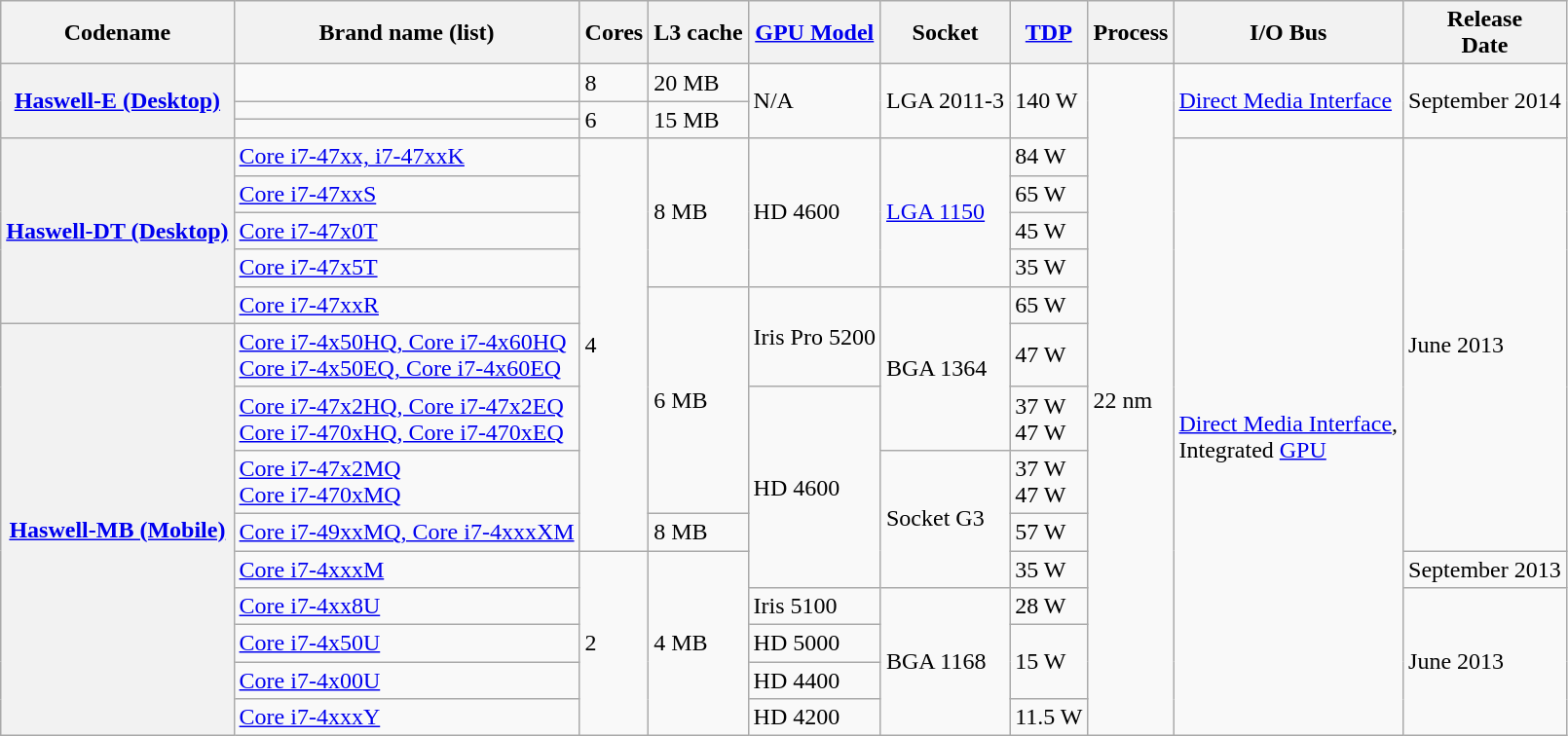<table class="wikitable">
<tr>
<th>Codename</th>
<th>Brand name (list)</th>
<th>Cores</th>
<th>L3 cache</th>
<th><a href='#'>GPU Model</a></th>
<th>Socket</th>
<th><a href='#'>TDP</a></th>
<th>Process</th>
<th>I/O Bus</th>
<th>Release<br>Date</th>
</tr>
<tr>
<th rowspan="3"><a href='#'>Haswell-E (Desktop)</a></th>
<td></td>
<td>8</td>
<td>20 MB</td>
<td rowspan="3">N/A</td>
<td rowspan="3">LGA 2011-3</td>
<td rowspan="3">140 W</td>
<td rowspan="17">22 nm</td>
<td rowspan="3"><a href='#'>Direct Media Interface</a></td>
<td rowspan="3">September 2014</td>
</tr>
<tr>
<td></td>
<td rowspan="2">6</td>
<td rowspan="2">15 MB</td>
</tr>
<tr>
<td></td>
</tr>
<tr>
<th rowspan="5"><a href='#'>Haswell-DT (Desktop)</a></th>
<td><a href='#'>Core i7-47xx, i7-47xxK</a></td>
<td rowspan="9">4</td>
<td rowspan="4">8 MB</td>
<td rowspan="4">HD 4600</td>
<td rowspan="4"><a href='#'>LGA 1150</a></td>
<td>84 W</td>
<td rowspan="14"><a href='#'>Direct Media Interface</a>,<br>Integrated <a href='#'>GPU</a></td>
<td rowspan="9">June 2013</td>
</tr>
<tr>
<td><a href='#'>Core i7-47xxS</a></td>
<td>65 W</td>
</tr>
<tr>
<td><a href='#'>Core i7-47x0T</a></td>
<td>45 W</td>
</tr>
<tr>
<td><a href='#'>Core i7-47x5T</a></td>
<td>35 W</td>
</tr>
<tr>
<td><a href='#'>Core i7-47xxR</a></td>
<td rowspan="4">6 MB</td>
<td rowspan="2">Iris Pro 5200</td>
<td rowspan="3">BGA 1364</td>
<td>65 W</td>
</tr>
<tr>
<th rowspan="9"><a href='#'>Haswell-MB (Mobile)</a></th>
<td><a href='#'>Core i7-4x50HQ, Core i7-4x60HQ<br>Core i7-4x50EQ, Core i7-4x60EQ</a></td>
<td>47 W</td>
</tr>
<tr>
<td><a href='#'>Core i7-47x2HQ, Core i7-47x2EQ<br>Core i7-470xHQ, Core i7-470xEQ</a></td>
<td rowspan="4">HD 4600</td>
<td>37 W<br>47 W</td>
</tr>
<tr>
<td><a href='#'>Core i7-47x2MQ<br>Core i7-470xMQ</a></td>
<td rowspan="3">Socket G3</td>
<td>37 W<br>47 W</td>
</tr>
<tr>
<td><a href='#'>Core i7-49xxMQ, Core i7-4xxxXM</a></td>
<td>8 MB</td>
<td>57 W</td>
</tr>
<tr>
<td><a href='#'>Core i7-4xxxM</a></td>
<td rowspan="5">2</td>
<td rowspan="5">4 MB</td>
<td>35 W</td>
<td>September 2013</td>
</tr>
<tr>
<td><a href='#'>Core i7-4xx8U</a></td>
<td>Iris 5100</td>
<td rowspan="4">BGA 1168</td>
<td>28 W</td>
<td rowspan="4">June 2013</td>
</tr>
<tr>
<td><a href='#'>Core i7-4x50U</a></td>
<td>HD 5000</td>
<td rowspan="2">15 W</td>
</tr>
<tr>
<td><a href='#'>Core i7-4x00U</a></td>
<td>HD 4400</td>
</tr>
<tr>
<td><a href='#'>Core i7-4xxxY</a></td>
<td>HD 4200</td>
<td>11.5 W</td>
</tr>
</table>
